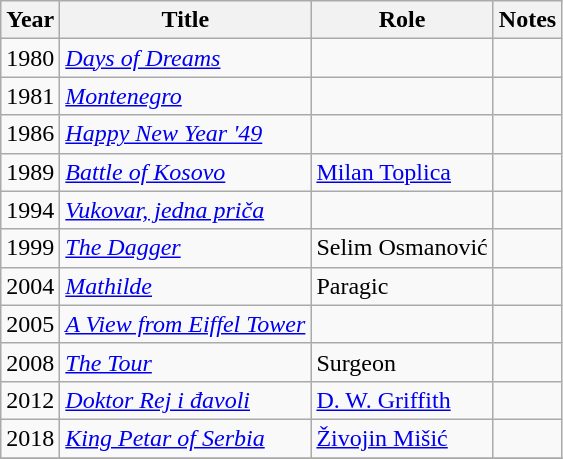<table class="wikitable sortable">
<tr>
<th>Year</th>
<th>Title</th>
<th>Role</th>
<th class="unsortable">Notes</th>
</tr>
<tr>
<td>1980</td>
<td><em><a href='#'>Days of Dreams</a></em></td>
<td></td>
<td></td>
</tr>
<tr>
<td>1981</td>
<td><em><a href='#'>Montenegro</a></em></td>
<td></td>
<td></td>
</tr>
<tr>
<td>1986</td>
<td><em><a href='#'>Happy New Year '49</a></em></td>
<td></td>
<td></td>
</tr>
<tr>
<td>1989</td>
<td><em><a href='#'>Battle of Kosovo</a></em></td>
<td><a href='#'>Milan Toplica</a></td>
<td></td>
</tr>
<tr>
<td>1994</td>
<td><em><a href='#'>Vukovar, jedna priča</a></em></td>
<td></td>
<td></td>
</tr>
<tr>
<td>1999</td>
<td><em><a href='#'>The Dagger</a></em></td>
<td>Selim Osmanović</td>
<td></td>
</tr>
<tr>
<td>2004</td>
<td><em><a href='#'>Mathilde</a></em></td>
<td>Paragic</td>
<td></td>
</tr>
<tr>
<td>2005</td>
<td><em><a href='#'>A View from Eiffel Tower</a></em></td>
<td></td>
<td></td>
</tr>
<tr>
<td>2008</td>
<td><em><a href='#'>The Tour</a></em></td>
<td>Surgeon</td>
<td></td>
</tr>
<tr>
<td>2012</td>
<td><em><a href='#'>Doktor Rej i đavoli</a></em></td>
<td><a href='#'>D. W. Griffith</a></td>
<td></td>
</tr>
<tr>
<td>2018</td>
<td><em><a href='#'>King Petar of Serbia</a></em></td>
<td><a href='#'>Živojin Mišić</a></td>
<td></td>
</tr>
<tr>
</tr>
</table>
